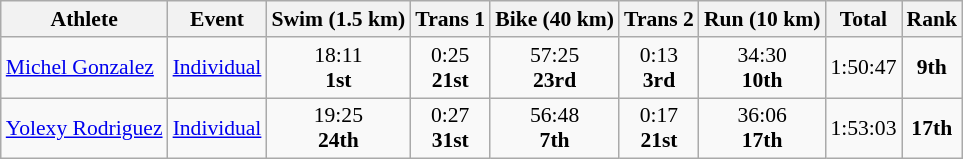<table class="wikitable" style="font-size:90%">
<tr>
<th>Athlete</th>
<th>Event</th>
<th>Swim (1.5 km)</th>
<th>Trans 1</th>
<th>Bike (40 km)</th>
<th>Trans 2</th>
<th>Run (10 km)</th>
<th>Total</th>
<th>Rank</th>
</tr>
<tr>
<td><a href='#'>Michel Gonzalez</a></td>
<td><a href='#'>Individual</a></td>
<td align=center>18:11<br><strong>1st</strong></td>
<td align=center>0:25<br><strong>21st</strong></td>
<td align=center>57:25<br><strong>23rd</strong></td>
<td align=center>0:13<br><strong>3rd</strong></td>
<td align=center>34:30 <br><strong>10th</strong></td>
<td align=center>1:50:47</td>
<td align=center><strong>9th</strong></td>
</tr>
<tr>
<td><a href='#'>Yolexy Rodriguez</a></td>
<td><a href='#'>Individual</a></td>
<td align=center>19:25<br><strong>24th</strong></td>
<td align=center>0:27<br><strong>31st</strong></td>
<td align=center>56:48<br><strong>7th</strong></td>
<td align=center>0:17<br><strong>21st</strong></td>
<td align=center>36:06<br><strong>17th</strong></td>
<td align=center>1:53:03</td>
<td align=center><strong>17th</strong></td>
</tr>
</table>
